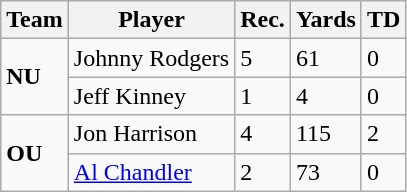<table class=wikitable>
<tr>
<th>Team</th>
<th>Player</th>
<th>Rec.</th>
<th>Yards</th>
<th>TD</th>
</tr>
<tr>
<td rowspan=2 style=><strong>NU</strong></td>
<td>Johnny Rodgers</td>
<td>5</td>
<td>61</td>
<td>0</td>
</tr>
<tr>
<td>Jeff Kinney</td>
<td>1</td>
<td>4</td>
<td>0</td>
</tr>
<tr>
<td rowspan=2 style=><strong>OU</strong></td>
<td>Jon Harrison</td>
<td>4</td>
<td>115</td>
<td>2</td>
</tr>
<tr>
<td><a href='#'>Al Chandler</a></td>
<td>2</td>
<td>73</td>
<td>0</td>
</tr>
</table>
